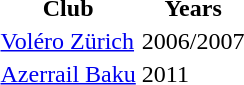<table>
<tr>
<th>Club</th>
<th>Years</th>
</tr>
<tr>
<td><a href='#'>Voléro Zürich</a></td>
<td>2006/2007</td>
</tr>
<tr>
<td><a href='#'>Azerrail Baku</a></td>
<td>2011</td>
</tr>
</table>
